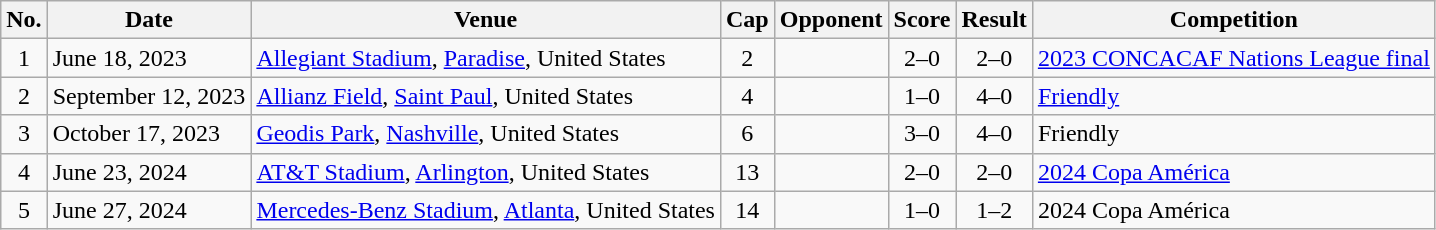<table class="wikitable sortable">
<tr>
<th scope="col">No.</th>
<th scope="col">Date</th>
<th scope="col">Venue</th>
<th scope="col">Cap</th>
<th scope="col">Opponent</th>
<th scope="col">Score</th>
<th scope="col">Result</th>
<th scope="col">Competition</th>
</tr>
<tr>
<td align="center">1</td>
<td>June 18, 2023</td>
<td><a href='#'>Allegiant Stadium</a>, <a href='#'>Paradise</a>, United States</td>
<td align="center">2</td>
<td></td>
<td align="center">2–0</td>
<td align="center">2–0</td>
<td><a href='#'>2023 CONCACAF Nations League final</a></td>
</tr>
<tr>
<td align="center">2</td>
<td>September 12, 2023</td>
<td><a href='#'>Allianz Field</a>, <a href='#'>Saint Paul</a>, United States</td>
<td align="center">4</td>
<td></td>
<td align="center">1–0</td>
<td align="center">4–0</td>
<td><a href='#'>Friendly</a></td>
</tr>
<tr>
<td align="center">3</td>
<td>October 17, 2023</td>
<td><a href='#'>Geodis Park</a>, <a href='#'>Nashville</a>, United States</td>
<td align="center">6</td>
<td></td>
<td align="center">3–0</td>
<td align="center">4–0</td>
<td>Friendly</td>
</tr>
<tr>
<td align="center">4</td>
<td>June 23, 2024</td>
<td><a href='#'>AT&T Stadium</a>, <a href='#'>Arlington</a>, United States</td>
<td align="center">13</td>
<td></td>
<td align="center">2–0</td>
<td align="center">2–0</td>
<td><a href='#'>2024 Copa América</a></td>
</tr>
<tr>
<td align="center">5</td>
<td>June 27, 2024</td>
<td><a href='#'>Mercedes-Benz Stadium</a>, <a href='#'>Atlanta</a>, United States</td>
<td align="center">14</td>
<td></td>
<td align="center">1–0</td>
<td align="center">1–2</td>
<td>2024 Copa América</td>
</tr>
</table>
